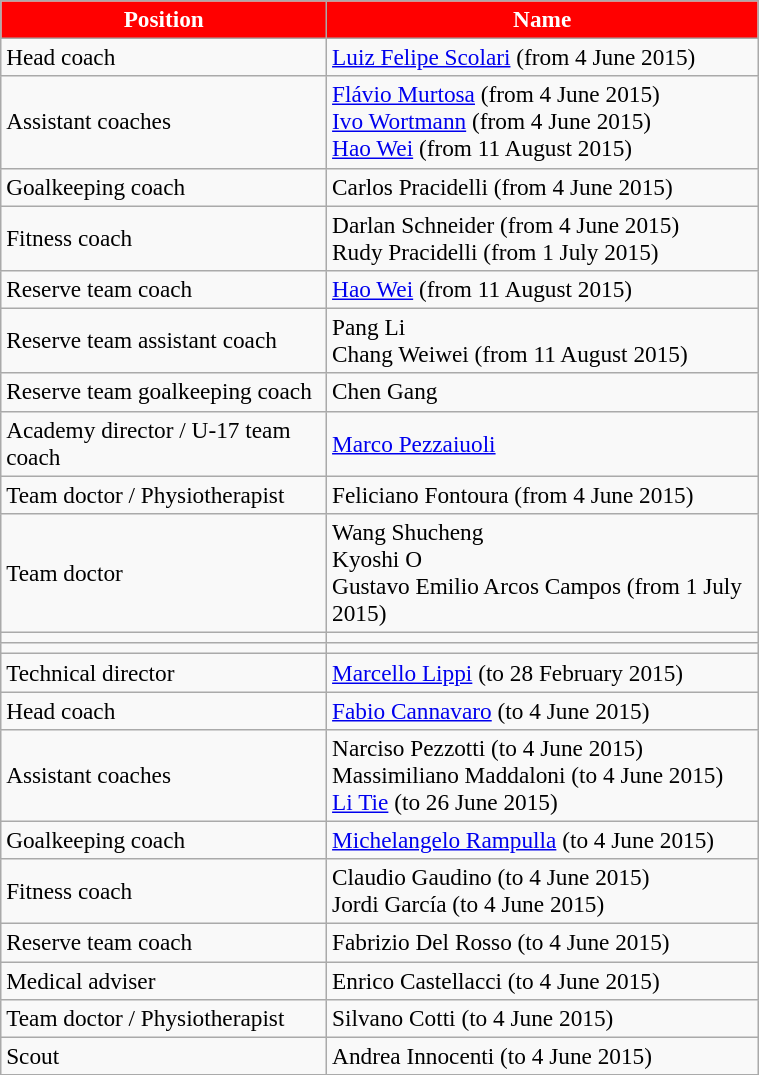<table class="wikitable" style="text-align: left; font-size:97%" width=40%>
<tr>
<th style="color:#FFFFFF; background:#FF0000;">Position</th>
<th style="color:#FFFFFF; background:#FF0000;">Name</th>
</tr>
<tr>
<td>Head coach</td>
<td> <a href='#'>Luiz Felipe Scolari</a> (from 4 June 2015)</td>
</tr>
<tr>
<td>Assistant coaches</td>
<td> <a href='#'>Flávio Murtosa</a> (from 4 June 2015)<br> <a href='#'>Ivo Wortmann</a> (from 4 June 2015)<br> <a href='#'>Hao Wei</a> (from 11 August 2015)</td>
</tr>
<tr>
<td>Goalkeeping coach</td>
<td> Carlos Pracidelli (from 4 June 2015)</td>
</tr>
<tr>
<td>Fitness coach</td>
<td> Darlan Schneider (from 4 June 2015)<br> Rudy Pracidelli (from 1 July 2015)</td>
</tr>
<tr>
<td>Reserve team coach</td>
<td> <a href='#'>Hao Wei</a> (from 11 August 2015)</td>
</tr>
<tr>
<td>Reserve team assistant coach</td>
<td> Pang Li<br> Chang Weiwei  (from 11 August 2015)</td>
</tr>
<tr>
<td>Reserve team goalkeeping coach</td>
<td> Chen Gang</td>
</tr>
<tr>
<td>Academy director / U-17 team coach</td>
<td> <a href='#'>Marco Pezzaiuoli</a></td>
</tr>
<tr>
<td>Team doctor / Physiotherapist</td>
<td> Feliciano Fontoura (from 4 June 2015)</td>
</tr>
<tr>
<td>Team doctor</td>
<td> Wang Shucheng<br> Kyoshi O<br> Gustavo Emilio Arcos Campos (from 1 July 2015)</td>
</tr>
<tr>
<td></td>
<td></td>
</tr>
<tr>
<td></td>
<td></td>
</tr>
<tr>
<td>Technical director</td>
<td> <a href='#'>Marcello Lippi</a> (to 28 February 2015)</td>
</tr>
<tr>
<td>Head coach</td>
<td> <a href='#'>Fabio Cannavaro</a> (to 4 June 2015)</td>
</tr>
<tr>
<td>Assistant coaches</td>
<td> Narciso Pezzotti (to 4 June 2015)<br> Massimiliano Maddaloni (to 4 June 2015)<br> <a href='#'>Li Tie</a> (to 26 June 2015)</td>
</tr>
<tr>
<td>Goalkeeping coach</td>
<td> <a href='#'>Michelangelo Rampulla</a> (to 4 June 2015)</td>
</tr>
<tr>
<td>Fitness coach</td>
<td> Claudio Gaudino (to 4 June 2015)<br> Jordi García (to 4 June 2015)</td>
</tr>
<tr>
<td>Reserve team coach</td>
<td> Fabrizio Del Rosso (to 4 June 2015)</td>
</tr>
<tr>
<td>Medical adviser</td>
<td> Enrico Castellacci (to 4 June 2015)</td>
</tr>
<tr>
<td>Team doctor / Physiotherapist</td>
<td> Silvano Cotti (to 4 June 2015)</td>
</tr>
<tr>
<td>Scout</td>
<td> Andrea Innocenti (to 4 June 2015)</td>
</tr>
</table>
